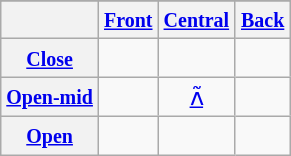<table class="wikitable" style=text-align:center>
<tr style="font-size: 90%;">
</tr>
<tr>
</tr>
<tr>
<th></th>
<th><a href='#'><small>Front</small></a></th>
<th><a href='#'><small>Central</small></a></th>
<th><a href='#'><small>Back</small></a></th>
</tr>
<tr>
<th><small><a href='#'>Close</a></small></th>
<td width=30px style="border-right: 0;"></td>
<td width=30px style="border-right: 0;"></td>
<td width=30px style="border-right: 0;"></td>
</tr>
<tr>
<th><small><a href='#'>Open-mid</a></small></th>
<td style="border-right: 0;"></td>
<td style="border-right: 0;"><a href='#'>ʌ̃</a></td>
<td style="border-right: 0;"></td>
</tr>
<tr>
<th><small><a href='#'>Open</a></small></th>
<td colspan=1></td>
<td style="border-right: 0;"></td>
<td colspan=1></td>
</tr>
</table>
